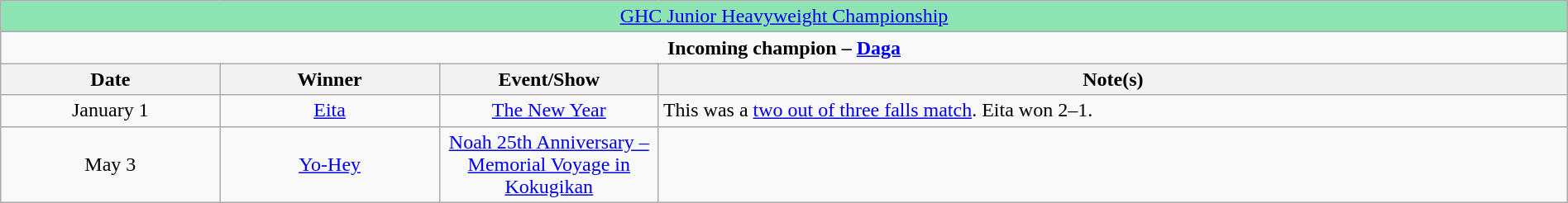<table class="wikitable" style="text-align:center; width:100%;">
<tr style="background:#8ee3b3;">
<td colspan="4" style="text-align: center;"><a href='#'>GHC Junior Heavyweight Championship</a></td>
</tr>
<tr>
<td colspan="4" style="text-align: center;"><strong>Incoming champion – <a href='#'>Daga</a></strong></td>
</tr>
<tr>
<th width=14%>Date</th>
<th width=14%>Winner</th>
<th width=14%>Event/Show</th>
<th width=58%>Note(s)</th>
</tr>
<tr>
<td>January 1</td>
<td><a href='#'>Eita</a></td>
<td><a href='#'>The New Year</a></td>
<td align=left>This was a <a href='#'>two out of three falls match</a>. Eita won 2–1.</td>
</tr>
<tr>
<td>May 3</td>
<td><a href='#'>Yo-Hey</a></td>
<td><a href='#'>Noah 25th Anniversary – Memorial Voyage in Kokugikan</a></td>
<td></td>
</tr>
</table>
